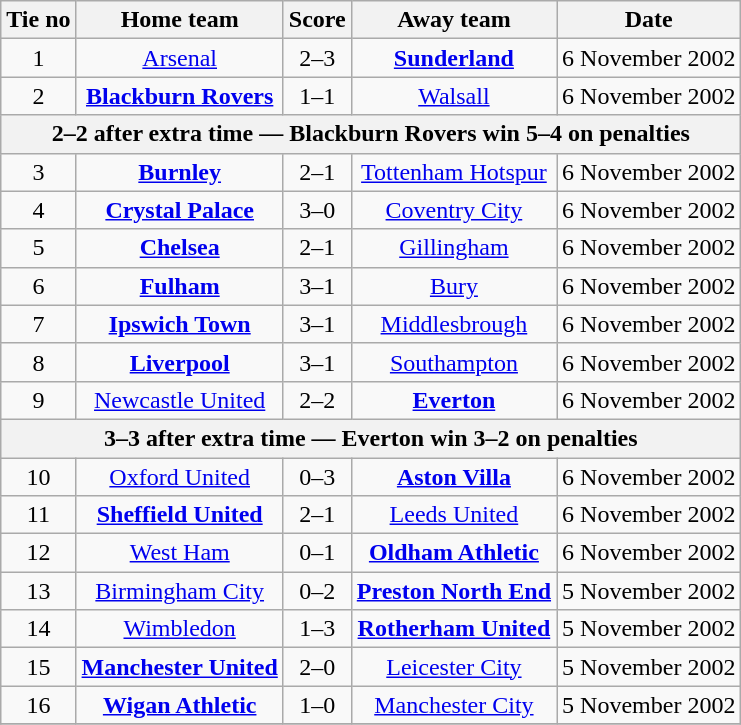<table class="wikitable" style="text-align: center">
<tr>
<th>Tie no</th>
<th>Home team</th>
<th>Score</th>
<th>Away team</th>
<th>Date</th>
</tr>
<tr>
<td>1</td>
<td><a href='#'>Arsenal</a></td>
<td>2–3</td>
<td><strong><a href='#'>Sunderland</a></strong></td>
<td>6 November 2002</td>
</tr>
<tr>
<td>2</td>
<td><strong><a href='#'>Blackburn Rovers</a></strong></td>
<td>1–1</td>
<td><a href='#'>Walsall</a></td>
<td>6 November 2002</td>
</tr>
<tr>
<th colspan="5">2–2 after extra time — Blackburn Rovers win 5–4 on penalties</th>
</tr>
<tr>
<td>3</td>
<td><strong><a href='#'>Burnley</a></strong></td>
<td>2–1</td>
<td><a href='#'>Tottenham Hotspur</a></td>
<td>6 November 2002</td>
</tr>
<tr>
<td>4</td>
<td><strong><a href='#'>Crystal Palace</a></strong></td>
<td>3–0</td>
<td><a href='#'>Coventry City</a></td>
<td>6 November 2002</td>
</tr>
<tr>
<td>5</td>
<td><strong><a href='#'>Chelsea</a></strong></td>
<td>2–1</td>
<td><a href='#'>Gillingham</a></td>
<td>6 November 2002</td>
</tr>
<tr>
<td>6</td>
<td><strong><a href='#'>Fulham</a></strong></td>
<td>3–1</td>
<td><a href='#'>Bury</a></td>
<td>6 November 2002</td>
</tr>
<tr>
<td>7</td>
<td><strong><a href='#'>Ipswich Town</a></strong></td>
<td>3–1</td>
<td><a href='#'>Middlesbrough</a></td>
<td>6 November 2002</td>
</tr>
<tr>
<td>8</td>
<td><strong><a href='#'>Liverpool</a></strong></td>
<td>3–1</td>
<td><a href='#'>Southampton</a></td>
<td>6 November 2002</td>
</tr>
<tr>
<td>9</td>
<td><a href='#'>Newcastle United</a></td>
<td>2–2</td>
<td><strong><a href='#'>Everton</a></strong></td>
<td>6 November 2002</td>
</tr>
<tr>
<th colspan="5">3–3 after extra time — Everton win 3–2 on penalties</th>
</tr>
<tr>
<td>10</td>
<td><a href='#'>Oxford United</a></td>
<td>0–3</td>
<td><strong><a href='#'>Aston Villa</a></strong></td>
<td>6 November 2002</td>
</tr>
<tr>
<td>11</td>
<td><strong><a href='#'>Sheffield United</a></strong></td>
<td>2–1</td>
<td><a href='#'>Leeds United</a></td>
<td>6 November 2002</td>
</tr>
<tr>
<td>12</td>
<td><a href='#'>West Ham</a></td>
<td>0–1</td>
<td><strong><a href='#'>Oldham Athletic</a></strong></td>
<td>6 November 2002</td>
</tr>
<tr>
<td>13</td>
<td><a href='#'>Birmingham City</a></td>
<td>0–2</td>
<td><strong><a href='#'>Preston North End</a></strong></td>
<td>5 November 2002</td>
</tr>
<tr>
<td>14</td>
<td><a href='#'>Wimbledon</a></td>
<td>1–3</td>
<td><strong><a href='#'>Rotherham United</a></strong></td>
<td>5 November 2002</td>
</tr>
<tr>
<td>15</td>
<td><strong><a href='#'>Manchester United</a></strong></td>
<td>2–0</td>
<td><a href='#'>Leicester City</a></td>
<td>5 November 2002</td>
</tr>
<tr>
<td>16</td>
<td><strong><a href='#'>Wigan Athletic</a></strong></td>
<td>1–0</td>
<td><a href='#'>Manchester City</a></td>
<td>5 November 2002</td>
</tr>
<tr>
</tr>
</table>
